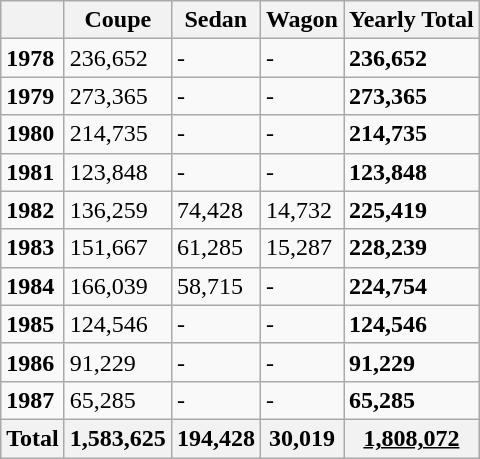<table class="wikitable">
<tr>
<th></th>
<th>Coupe</th>
<th>Sedan</th>
<th>Wagon</th>
<th>Yearly Total</th>
</tr>
<tr>
<td><strong>1978</strong></td>
<td>236,652</td>
<td>-</td>
<td>-</td>
<td><strong>236,652</strong></td>
</tr>
<tr>
<td><strong>1979</strong></td>
<td>273,365</td>
<td>-</td>
<td>-</td>
<td><strong>273,365</strong></td>
</tr>
<tr>
<td><strong>1980</strong></td>
<td>214,735</td>
<td>-</td>
<td>-</td>
<td><strong>214,735</strong></td>
</tr>
<tr>
<td><strong>1981</strong></td>
<td>123,848</td>
<td>-</td>
<td>-</td>
<td><strong>123,848</strong></td>
</tr>
<tr>
<td><strong>1982</strong></td>
<td>136,259</td>
<td>74,428</td>
<td>14,732</td>
<td><strong>225,419</strong></td>
</tr>
<tr>
<td><strong>1983</strong></td>
<td>151,667</td>
<td>61,285</td>
<td>15,287</td>
<td><strong>228,239</strong></td>
</tr>
<tr>
<td><strong>1984</strong></td>
<td>166,039</td>
<td>58,715</td>
<td>-</td>
<td><strong>224,754</strong></td>
</tr>
<tr>
<td><strong>1985</strong></td>
<td>124,546</td>
<td>-</td>
<td>-</td>
<td><strong>124,546</strong></td>
</tr>
<tr>
<td><strong>1986</strong></td>
<td>91,229</td>
<td>-</td>
<td>-</td>
<td><strong>91,229</strong></td>
</tr>
<tr>
<td><strong>1987</strong></td>
<td>65,285</td>
<td>-</td>
<td>-</td>
<td><strong>65,285</strong></td>
</tr>
<tr>
<th><strong>Total</strong></th>
<th><strong>1,583,625</strong></th>
<th><strong>194,428</strong></th>
<th><strong>30,019</strong></th>
<th><strong><u>1,808,072</u></strong></th>
</tr>
</table>
